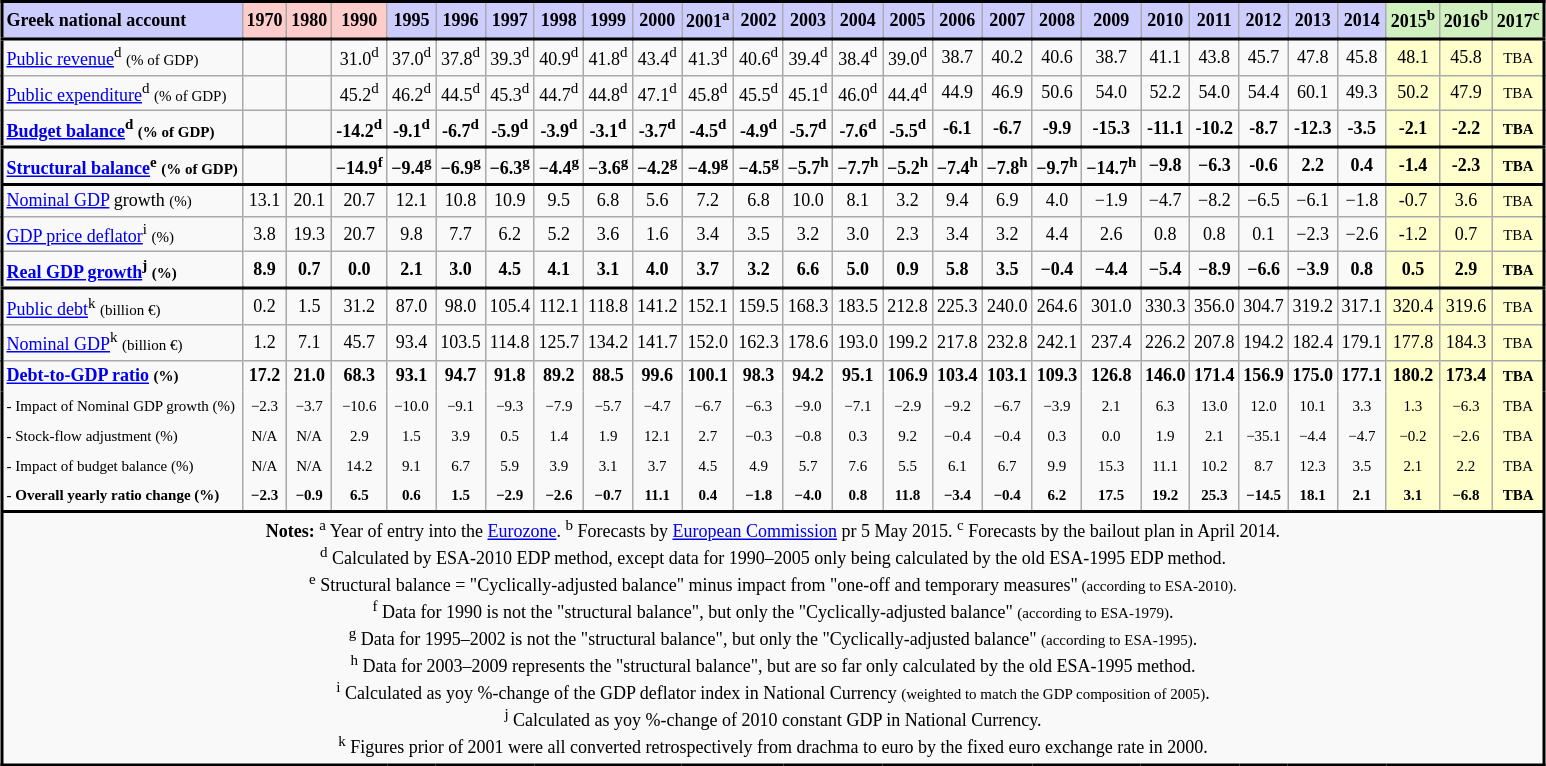<table class="wikitable" style="clear:both; margin-left:auto; margin-right:auto; text-align:center; border:2px solid; font-size:75%">
<tr style="border-bottom:2px solid">
<th style="text-align:left; background:#ccf">Greek national account</th>
<th style="background:#fcc">1970</th>
<th style="background:#fcc">1980</th>
<th style="background:#fcc">1990</th>
<th style="background:#ccf">1995</th>
<th style="background:#ccf">1996</th>
<th style="background:#ccf">1997</th>
<th style="background:#ccf">1998</th>
<th style="background:#ccf">1999</th>
<th style="background:#ccf">2000</th>
<th style="background:#ccf">2001<sup>a</sup></th>
<th style="background:#ccf">2002</th>
<th style="background:#ccf">2003</th>
<th style="background:#ccf">2004</th>
<th style="background:#ccf">2005</th>
<th style="background:#ccf">2006</th>
<th style="background:#ccf">2007</th>
<th style="background:#ccf">2008</th>
<th style="background:#ccf">2009</th>
<th style="background:#ccf">2010</th>
<th style="background:#ccf">2011</th>
<th style="background:#ccf">2012</th>
<th style="background:#ccf">2013</th>
<th style="background:#ccf">2014</th>
<th style="background:#D0F0C0">2015<sup>b</sup></th>
<th style="background:#D0F0C0">2016<sup>b</sup></th>
<th style="background:#D0F0C0">2017<sup>c</sup></th>
</tr>
<tr>
<td align="left"><a href='#'>Public revenue</a><sup>d</sup> <small>(% of GDP)</small></td>
<td></td>
<td></td>
<td>31.0<sup>d</sup></td>
<td>37.0<sup>d</sup></td>
<td>37.8<sup>d</sup></td>
<td>39.3<sup>d</sup></td>
<td>40.9<sup>d</sup></td>
<td>41.8<sup>d</sup></td>
<td>43.4<sup>d</sup></td>
<td>41.3<sup>d</sup></td>
<td>40.6<sup>d</sup></td>
<td>39.4<sup>d</sup></td>
<td>38.4<sup>d</sup></td>
<td>39.0<sup>d</sup></td>
<td>38.7</td>
<td>40.2</td>
<td>40.6</td>
<td>38.7</td>
<td>41.1</td>
<td>43.8</td>
<td>45.7</td>
<td>47.8</td>
<td>45.8</td>
<td style="background:#ffc;">48.1</td>
<td style="background:#ffc;">45.8</td>
<td style="background:#ffc;"><small>TBA</small></td>
</tr>
<tr>
<td align="left"><a href='#'>Public expenditure</a><sup>d</sup> <small>(% of GDP)</small></td>
<td></td>
<td></td>
<td>45.2<sup>d</sup></td>
<td>46.2<sup>d</sup></td>
<td>44.5<sup>d</sup></td>
<td>45.3<sup>d</sup></td>
<td>44.7<sup>d</sup></td>
<td>44.8<sup>d</sup></td>
<td>47.1<sup>d</sup></td>
<td>45.8<sup>d</sup></td>
<td>45.5<sup>d</sup></td>
<td>45.1<sup>d</sup></td>
<td>46.0<sup>d</sup></td>
<td>44.4<sup>d</sup></td>
<td>44.9</td>
<td>46.9</td>
<td>50.6</td>
<td>54.0</td>
<td>52.2</td>
<td>54.0</td>
<td>54.4</td>
<td>60.1</td>
<td>49.3</td>
<td style="background:#ffc;">50.2</td>
<td style="background:#ffc;">47.9</td>
<td style="background:#ffc;"><small>TBA</small></td>
</tr>
<tr style="border-bottom:2px solid">
<td align="left"><strong><a href='#'>Budget balance</a><sup>d</sup> <small>(% of GDP)</small></strong></td>
<td></td>
<td></td>
<td><strong>-14.2<sup>d</sup></strong></td>
<td><strong>-9.1<sup>d</sup></strong></td>
<td><strong>-6.7<sup>d</sup></strong></td>
<td><strong>-5.9<sup>d</sup></strong></td>
<td><strong>-3.9<sup>d</sup></strong></td>
<td><strong>-3.1<sup>d</sup></strong></td>
<td><strong>-3.7<sup>d</sup></strong></td>
<td><strong>-4.5<sup>d</sup></strong></td>
<td><strong>-4.9<sup>d</sup></strong></td>
<td><strong>-5.7<sup>d</sup></strong></td>
<td><strong>-7.6<sup>d</sup></strong></td>
<td><strong>-5.5<sup>d</sup></strong></td>
<td><strong>-6.1</strong></td>
<td><strong>-6.7</strong></td>
<td><strong>-9.9</strong></td>
<td><strong>-15.3</strong></td>
<td><strong>-11.1</strong></td>
<td><strong>-10.2</strong></td>
<td><strong>-8.7</strong></td>
<td><strong>-12.3</strong></td>
<td><strong>-3.5</strong></td>
<td style="background:#ffc;"><strong>-2.1</strong></td>
<td style="background:#ffc;"><strong>-2.2</strong></td>
<td style="background:#ffc;"><strong><small>TBA</small></strong></td>
</tr>
<tr style="border-bottom:2px solid">
<td align="left"><strong><a href='#'>Structural balance</a><sup>e</sup> <small>(% of GDP)</small></strong></td>
<td></td>
<td></td>
<td><strong>−14.9<sup>f</sup></strong></td>
<td><strong>−9.4<sup>g</sup></strong></td>
<td><strong>−6.9<sup>g</sup></strong></td>
<td><strong>−6.3<sup>g</sup></strong></td>
<td><strong>−4.4<sup>g</sup></strong></td>
<td><strong>−3.6<sup>g</sup></strong></td>
<td><strong>−4.2<sup>g</sup></strong></td>
<td><strong>−4.9<sup>g</sup></strong></td>
<td><strong>−4.5<sup>g</sup></strong></td>
<td><strong>−5.7<sup>h</sup></strong></td>
<td><strong>−7.7<sup>h</sup></strong></td>
<td><strong>−5.2<sup>h</sup></strong></td>
<td><strong>−7.4<sup>h</sup></strong></td>
<td><strong>−7.8<sup>h</sup></strong></td>
<td><strong>−9.7<sup>h</sup></strong></td>
<td><strong>−14.7<sup>h</sup></strong></td>
<td><strong>−9.8</strong></td>
<td><strong>−6.3</strong></td>
<td><strong>-0.6</strong></td>
<td><strong>2.2</strong></td>
<td><strong>0.4</strong></td>
<td style="background:#ffc"><strong>-1.4</strong></td>
<td style="background:#ffc"><strong>-2.3</strong></td>
<td style="background:#ffc"><strong><small>TBA</small></strong></td>
</tr>
<tr>
<td align="left"><a href='#'>Nominal GDP</a> growth <small>(%)</small></td>
<td>13.1</td>
<td>20.1</td>
<td>20.7</td>
<td>12.1</td>
<td>10.8</td>
<td>10.9</td>
<td>9.5</td>
<td>6.8</td>
<td>5.6</td>
<td>7.2</td>
<td>6.8</td>
<td>10.0</td>
<td>8.1</td>
<td>3.2</td>
<td>9.4</td>
<td>6.9</td>
<td>4.0</td>
<td>−1.9</td>
<td>−4.7</td>
<td>−8.2</td>
<td>−6.5</td>
<td>−6.1</td>
<td>−1.8</td>
<td style="background:#ffc;">-0.7</td>
<td style="background:#ffc;">3.6</td>
<td style="background:#ffc;"><small>TBA</small></td>
</tr>
<tr>
<td align="left"><a href='#'>GDP price deflator</a><sup>i</sup> <small>(%)</small></td>
<td>3.8</td>
<td>19.3</td>
<td>20.7</td>
<td>9.8</td>
<td>7.7</td>
<td>6.2</td>
<td>5.2</td>
<td>3.6</td>
<td>1.6</td>
<td>3.4</td>
<td>3.5</td>
<td>3.2</td>
<td>3.0</td>
<td>2.3</td>
<td>3.4</td>
<td>3.2</td>
<td>4.4</td>
<td>2.6</td>
<td>0.8</td>
<td>0.8</td>
<td>0.1</td>
<td>−2.3</td>
<td>−2.6</td>
<td style="background:#ffc;">-1.2</td>
<td style="background:#ffc;">0.7</td>
<td style="background:#ffc;"><small>TBA</small></td>
</tr>
<tr style="border-bottom:2px solid">
<td align="left"><strong><a href='#'>Real GDP growth</a><sup>j</sup> <small>(%)</small></strong></td>
<td><strong>8.9</strong></td>
<td><strong>0.7</strong></td>
<td><strong>0.0</strong></td>
<td><strong>2.1</strong></td>
<td><strong>3.0</strong></td>
<td><strong>4.5</strong></td>
<td><strong>4.1</strong></td>
<td><strong>3.1</strong></td>
<td><strong>4.0</strong></td>
<td><strong>3.7</strong></td>
<td><strong>3.2</strong></td>
<td><strong>6.6</strong></td>
<td><strong>5.0</strong></td>
<td><strong>0.9</strong></td>
<td><strong>5.8</strong></td>
<td><strong>3.5</strong></td>
<td><strong>−0.4</strong></td>
<td><strong>−4.4</strong></td>
<td><strong>−5.4</strong></td>
<td><strong>−8.9</strong></td>
<td><strong>−6.6</strong></td>
<td><strong>−3.9</strong></td>
<td><strong>0.8</strong></td>
<td style="background:#ffc;"><strong>0.5</strong></td>
<td style="background:#ffc;"><strong>2.9</strong></td>
<td style="background:#ffc;"><small><strong>TBA</strong></small></td>
</tr>
<tr>
<td align="left"><a href='#'>Public debt</a><sup>k</sup> <small>(billion €)</small></td>
<td>0.2</td>
<td>1.5</td>
<td>31.2</td>
<td>87.0</td>
<td>98.0</td>
<td>105.4</td>
<td>112.1</td>
<td>118.8</td>
<td>141.2</td>
<td>152.1</td>
<td>159.5</td>
<td>168.3</td>
<td>183.5</td>
<td>212.8</td>
<td>225.3</td>
<td>240.0</td>
<td>264.6</td>
<td>301.0</td>
<td>330.3</td>
<td>356.0</td>
<td>304.7</td>
<td>319.2</td>
<td>317.1</td>
<td style="background:#ffc;">320.4</td>
<td style="background:#ffc;">319.6</td>
<td style="background:#ffc;"><small>TBA</small></td>
</tr>
<tr>
<td align="left"><a href='#'>Nominal GDP</a><sup>k</sup> <small>(billion €)</small></td>
<td>1.2</td>
<td>7.1</td>
<td>45.7</td>
<td>93.4</td>
<td>103.5</td>
<td>114.8</td>
<td>125.7</td>
<td>134.2</td>
<td>141.7</td>
<td>152.0</td>
<td>162.3</td>
<td>178.6</td>
<td>193.0</td>
<td>199.2</td>
<td>217.8</td>
<td>232.8</td>
<td>242.1</td>
<td>237.4</td>
<td>226.2</td>
<td>207.8</td>
<td>194.2</td>
<td>182.4</td>
<td>179.1</td>
<td style="background:#ffc;">177.8</td>
<td style="background:#ffc;">184.3</td>
<td style="background:#ffc;"><small>TBA</small></td>
</tr>
<tr>
<td align="left" style="border-bottom:0"><strong><a href='#'>Debt-to-GDP ratio</a> <small>(%)</small></strong></td>
<td style="border-bottom:0"><strong>17.2</strong></td>
<td style="border-bottom:0"><strong>21.0</strong></td>
<td style="border-bottom:0"><strong>68.3</strong></td>
<td style="border-bottom:0"><strong>93.1</strong></td>
<td style="border-bottom:0"><strong>94.7</strong></td>
<td style="border-bottom:0"><strong>91.8</strong></td>
<td style="border-bottom:0"><strong>89.2</strong></td>
<td style="border-bottom:0"><strong>88.5</strong></td>
<td style="border-bottom:0"><strong>99.6</strong></td>
<td style="border-bottom:0"><strong>100.1</strong></td>
<td style="border-bottom:0"><strong>98.3</strong></td>
<td style="border-bottom:0"><strong>94.2</strong></td>
<td style="border-bottom:0"><strong>95.1</strong></td>
<td style="border-bottom:0"><strong>106.9</strong></td>
<td style="border-bottom:0"><strong>103.4</strong></td>
<td style="border-bottom:0"><strong>103.1</strong></td>
<td style="border-bottom:0"><strong>109.3</strong></td>
<td style="border-bottom:0"><strong>126.8</strong></td>
<td style="border-bottom:0"><strong>146.0</strong></td>
<td style="border-bottom:0"><strong>171.4</strong></td>
<td style="border-bottom:0"><strong>156.9</strong></td>
<td style="border-bottom:0"><strong>175.0</strong></td>
<td style="border-bottom:0"><strong>177.1</strong></td>
<td style="border-bottom:0; background:#ffc"><strong>180.2</strong></td>
<td style="border-bottom:0; background:#ffc"><strong>173.4</strong></td>
<td style="border-bottom:0; background:#ffc"><small><strong>TBA</strong></small></td>
</tr>
<tr>
<td align="left" style="border-top:0; border-bottom:0"><small>- Impact of Nominal GDP growth (%)</small></td>
<td style="border-top:0; border-bottom:0"><small>−2.3</small></td>
<td style="border-top:0; border-bottom:0"><small>−3.7</small></td>
<td style="border-top:0; border-bottom:0"><small>−10.6</small></td>
<td style="border-top:0; border-bottom:0"><small>−10.0</small></td>
<td style="border-top:0; border-bottom:0"><small>−9.1</small></td>
<td style="border-top:0; border-bottom:0"><small>−9.3</small></td>
<td style="border-top:0; border-bottom:0"><small>−7.9</small></td>
<td style="border-top:0; border-bottom:0"><small>−5.7</small></td>
<td style="border-top:0; border-bottom:0"><small>−4.7</small></td>
<td style="border-top:0; border-bottom:0"><small>−6.7</small></td>
<td style="border-top:0; border-bottom:0"><small>−6.3</small></td>
<td style="border-top:0; border-bottom:0"><small>−9.0</small></td>
<td style="border-top:0; border-bottom:0"><small>−7.1</small></td>
<td style="border-top:0; border-bottom:0"><small>−2.9</small></td>
<td style="border-top:0; border-bottom:0"><small>−9.2</small></td>
<td style="border-top:0; border-bottom:0"><small>−6.7</small></td>
<td style="border-top:0; border-bottom:0"><small>−3.9</small></td>
<td style="border-top:0; border-bottom:0"><small>2.1</small></td>
<td style="border-top:0; border-bottom:0"><small>6.3</small></td>
<td style="border-top:0; border-bottom:0"><small>13.0</small></td>
<td style="border-top:0; border-bottom:0"><small>12.0</small></td>
<td style="border-top:0; border-bottom:0"><small>10.1</small></td>
<td style="border-top:0; border-bottom:0"><small>3.3</small></td>
<td style="border-top:0; border-bottom:0; background:#ffc"><small>1.3</small></td>
<td style="border-top:0; border-bottom:0; background:#ffc"><small>−6.3</small></td>
<td style="border-top:0; border-bottom:0; background:#ffc"><small>TBA</small></td>
</tr>
<tr>
<td align="left" style="border-top:0; border-bottom:0"><small>- Stock-flow adjustment (%)</small></td>
<td style="border-top:0; border-bottom:0"><small>N/A</small></td>
<td style="border-top:0; border-bottom:0"><small>N/A</small></td>
<td style="border-top:0; border-bottom:0"><small>2.9</small></td>
<td style="border-top:0; border-bottom:0"><small>1.5</small></td>
<td style="border-top:0; border-bottom:0"><small>3.9</small></td>
<td style="border-top:0; border-bottom:0"><small>0.5</small></td>
<td style="border-top:0; border-bottom:0"><small>1.4</small></td>
<td style="border-top:0; border-bottom:0"><small>1.9</small></td>
<td style="border-top:0; border-bottom:0"><small>12.1</small></td>
<td style="border-top:0; border-bottom:0"><small>2.7</small></td>
<td style="border-top:0; border-bottom:0"><small>−0.3</small></td>
<td style="border-top:0; border-bottom:0"><small>−0.8</small></td>
<td style="border-top:0; border-bottom:0"><small>0.3</small></td>
<td style="border-top:0; border-bottom:0"><small>9.2</small></td>
<td style="border-top:0; border-bottom:0"><small>−0.4</small></td>
<td style="border-top:0; border-bottom:0"><small>−0.4</small></td>
<td style="border-top:0; border-bottom:0"><small>0.3</small></td>
<td style="border-top:0; border-bottom:0"><small>0.0</small></td>
<td style="border-top:0; border-bottom:0"><small>1.9</small></td>
<td style="border-top:0; border-bottom:0"><small>2.1</small></td>
<td style="border-top:0; border-bottom:0"><small>−35.1</small></td>
<td style="border-top:0; border-bottom:0"><small>−4.4</small></td>
<td style="border-top:0; border-bottom:0"><small>−4.7</small></td>
<td style="border-top:0; border-bottom:0; background:#ffc"><small>−0.2</small></td>
<td style="border-top:0; border-bottom:0; background:#ffc"><small>−2.6</small></td>
<td style="border-top:0; border-bottom:0; background:#ffc"><small>TBA</small></td>
</tr>
<tr>
<td align="left" style="border-top:0; border-bottom:0"><small>- Impact of budget balance (%)</small></td>
<td style="border-top:0; border-bottom:0"><small>N/A</small></td>
<td style="border-top:0; border-bottom:0"><small>N/A</small></td>
<td style="border-top:0; border-bottom:0"><small>14.2</small></td>
<td style="border-top:0; border-bottom:0"><small>9.1</small></td>
<td style="border-top:0; border-bottom:0"><small>6.7</small></td>
<td style="border-top:0; border-bottom:0"><small>5.9</small></td>
<td style="border-top:0; border-bottom:0"><small>3.9</small></td>
<td style="border-top:0; border-bottom:0"><small>3.1</small></td>
<td style="border-top:0; border-bottom:0"><small>3.7</small></td>
<td style="border-top:0; border-bottom:0"><small>4.5</small></td>
<td style="border-top:0; border-bottom:0"><small>4.9</small></td>
<td style="border-top:0; border-bottom:0"><small>5.7</small></td>
<td style="border-top:0; border-bottom:0"><small>7.6</small></td>
<td style="border-top:0; border-bottom:0"><small>5.5</small></td>
<td style="border-top:0; border-bottom:0"><small>6.1</small></td>
<td style="border-top:0; border-bottom:0"><small>6.7</small></td>
<td style="border-top:0; border-bottom:0"><small>9.9</small></td>
<td style="border-top:0; border-bottom:0"><small>15.3</small></td>
<td style="border-top:0; border-bottom:0"><small>11.1</small></td>
<td style="border-top:0; border-bottom:0"><small>10.2</small></td>
<td style="border-top:0; border-bottom:0"><small>8.7</small></td>
<td style="border-top:0; border-bottom:0"><small>12.3</small></td>
<td style="border-top:0; border-bottom:0"><small>3.5</small></td>
<td style="border-top:0; border-bottom:0; background:#ffc"><small>2.1</small></td>
<td style="border-top:0; border-bottom:0; background:#ffc"><small>2.2</small></td>
<td style="border-top:0; border-bottom:0; background:#ffc"><small>TBA</small></td>
</tr>
<tr style="border-bottom:2px solid">
<td align="left" style="border-top:0"><small><strong>- Overall yearly ratio change (%)</strong></small></td>
<td style="border-top:0"><small><strong>−2.3</strong></small></td>
<td style="border-top:0"><small><strong>−0.9</strong></small></td>
<td style="border-top:0"><small><strong>6.5</strong></small></td>
<td style="border-top:0"><small><strong>0.6</strong></small></td>
<td style="border-top:0"><small><strong>1.5</strong></small></td>
<td style="border-top:0"><small><strong>−2.9</strong></small></td>
<td style="border-top:0"><small><strong>−2.6</strong></small></td>
<td style="border-top:0"><small><strong>−0.7</strong></small></td>
<td style="border-top:0"><small><strong>11.1</strong></small></td>
<td style="border-top:0"><small><strong>0.4</strong></small></td>
<td style="border-top:0"><small><strong>−1.8</strong></small></td>
<td style="border-top:0"><small><strong>−4.0</strong></small></td>
<td style="border-top:0"><small><strong>0.8</strong></small></td>
<td style="border-top:0"><small><strong>11.8</strong></small></td>
<td style="border-top:0"><small><strong>−3.4</strong></small></td>
<td style="border-top:0"><small><strong>−0.4</strong></small></td>
<td style="border-top:0"><small><strong>6.2</strong></small></td>
<td style="border-top:0"><small><strong>17.5</strong></small></td>
<td style="border-top:0"><small><strong>19.2</strong></small></td>
<td style="border-top:0"><small><strong>25.3</strong></small></td>
<td style="border-top:0"><small><strong>−14.5</strong></small></td>
<td style="border-top:0"><small><strong>18.1</strong></small></td>
<td style="border-top:0"><small><strong>2.1</strong></small></td>
<td style="border-top:0;background:#ffc"><small><strong>3.1</strong></small></td>
<td style="border-top:0;background:#ffc"><small><strong>−6.8</strong></small></td>
<td style="border-top:0;background:#ffc"><small><strong>TBA</strong></small></td>
</tr>
<tr>
<td colspan="27" style="text-align:center"><strong>Notes:</strong> <sup>a</sup> Year of entry into the <a href='#'>Eurozone</a>. <sup>b</sup> Forecasts by <a href='#'>European Commission</a> pr 5 May 2015. <sup>c</sup> Forecasts by the bailout plan in April 2014.<br> <sup>d</sup> Calculated by ESA-2010 EDP method, except data for 1990–2005 only being calculated by the old ESA-1995 EDP method.<br><sup>e</sup> Structural balance = "Cyclically-adjusted balance" minus impact from "one-off and temporary measures"<small> (according to ESA-2010).</small><br><sup>f</sup> Data for 1990 is not the "structural balance", but only the "Cyclically-adjusted balance" <small>(according to ESA-1979)</small>.<br> <sup>g</sup> Data for 1995–2002 is not the "structural balance", but only the "Cyclically-adjusted balance" <small>(according to ESA-1995)</small>.<br><sup>h</sup> Data for 2003–2009 represents the "structural balance", but are so far only calculated by the old ESA-1995 method.<br> <sup>i</sup> Calculated as yoy %-change of the GDP deflator index in National Currency <small>(weighted to match the GDP composition of 2005)</small>.<br><sup>j</sup> Calculated as yoy %-change of 2010 constant GDP in National Currency.<br><sup>k</sup> Figures prior of 2001 were all converted retrospectively from drachma to euro by the fixed euro exchange rate in 2000.</td>
</tr>
</table>
